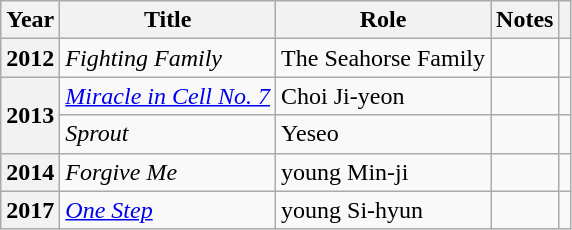<table class="wikitable plainrowheaders sortable">
<tr>
<th scope="col">Year</th>
<th scope="col">Title</th>
<th scope="col">Role</th>
<th scope="col">Notes</th>
<th scope="col" class="unsortable"></th>
</tr>
<tr>
<th scope="row">2012</th>
<td><em>Fighting Family</em></td>
<td>The Seahorse Family</td>
<td></td>
<td style="text-align:center"></td>
</tr>
<tr>
<th scope="row" rowspan="2">2013</th>
<td><em><a href='#'>Miracle in Cell No. 7</a></em></td>
<td>Choi Ji-yeon</td>
<td></td>
<td style="text-align:center"></td>
</tr>
<tr>
<td><em>Sprout</em></td>
<td>Yeseo</td>
<td></td>
<td style="text-align:center"></td>
</tr>
<tr>
<th scope="row">2014</th>
<td><em>Forgive Me</em></td>
<td>young Min-ji</td>
<td></td>
<td style="text-align:center"></td>
</tr>
<tr>
<th scope="row">2017</th>
<td><em><a href='#'>One Step</a></em></td>
<td>young Si-hyun</td>
<td></td>
<td style="text-align:center"></td>
</tr>
</table>
